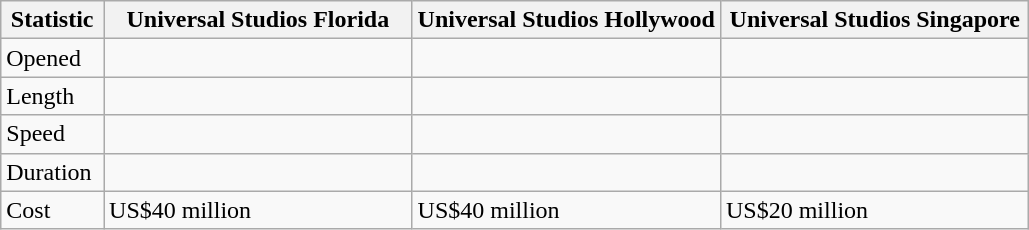<table class="wikitable">
<tr>
<th style="width:10%;">Statistic</th>
<th style="width:30%;">Universal Studios Florida</th>
<th style="width:30%;">Universal Studios Hollywood</th>
<th style="width:30%;">Universal Studios Singapore</th>
</tr>
<tr>
<td>Opened</td>
<td></td>
<td></td>
<td></td>
</tr>
<tr>
<td>Length</td>
<td></td>
<td></td>
<td></td>
</tr>
<tr>
<td>Speed</td>
<td></td>
<td></td>
<td></td>
</tr>
<tr>
<td>Duration</td>
<td></td>
<td></td>
<td></td>
</tr>
<tr>
<td>Cost</td>
<td>US$40 million</td>
<td>US$40 million</td>
<td>US$20 million</td>
</tr>
</table>
